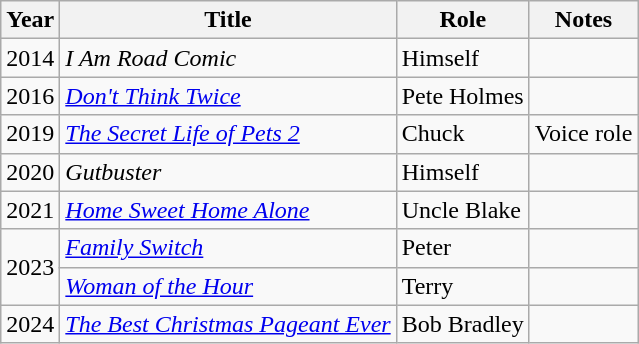<table class="wikitable sortable">
<tr>
<th>Year</th>
<th>Title</th>
<th>Role</th>
<th class="unsortable">Notes</th>
</tr>
<tr>
<td>2014</td>
<td><em>I Am Road Comic</em></td>
<td>Himself</td>
<td></td>
</tr>
<tr>
<td>2016</td>
<td><em><a href='#'>Don't Think Twice</a></em></td>
<td>Pete Holmes</td>
<td></td>
</tr>
<tr>
<td>2019</td>
<td><em><a href='#'>The Secret Life of Pets 2</a></em></td>
<td>Chuck</td>
<td>Voice role</td>
</tr>
<tr>
<td>2020</td>
<td><em>Gutbuster</em></td>
<td>Himself</td>
<td></td>
</tr>
<tr>
<td>2021</td>
<td><em><a href='#'>Home Sweet Home Alone</a></em></td>
<td>Uncle Blake</td>
<td></td>
</tr>
<tr>
<td rowspan=2>2023</td>
<td><em><a href='#'>Family Switch</a></em></td>
<td>Peter</td>
<td></td>
</tr>
<tr>
<td><em><a href='#'>Woman of the Hour</a></em></td>
<td>Terry</td>
<td></td>
</tr>
<tr>
<td>2024</td>
<td><em><a href='#'>The Best Christmas Pageant Ever</a></em></td>
<td>Bob Bradley</td>
<td></td>
</tr>
</table>
